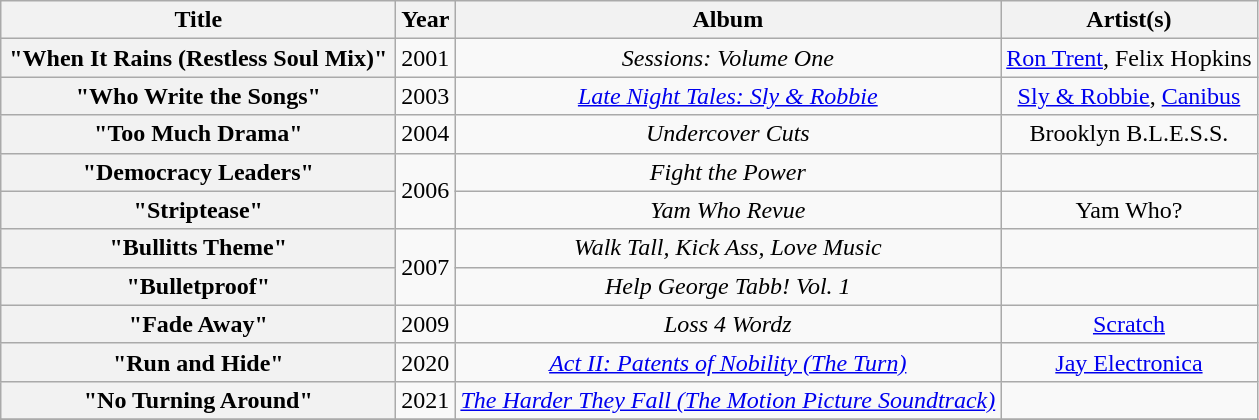<table class="wikitable plainrowheaders" style="text-align:center;">
<tr>
<th scope="col" style="width:16em;">Title</th>
<th scope="col">Year</th>
<th scope="col">Album</th>
<th scope="col">Artist(s)</th>
</tr>
<tr>
<th scope="row">"When It Rains (Restless Soul Mix)"</th>
<td>2001</td>
<td><em>Sessions: Volume One</em></td>
<td><a href='#'>Ron Trent</a>, Felix Hopkins</td>
</tr>
<tr>
<th scope="row">"Who Write the Songs"</th>
<td>2003</td>
<td><em><a href='#'>Late Night Tales: Sly & Robbie</a></em></td>
<td><a href='#'>Sly & Robbie</a>, <a href='#'>Canibus</a></td>
</tr>
<tr>
<th scope="row">"Too Much Drama"</th>
<td>2004</td>
<td><em>Undercover Cuts</em></td>
<td>Brooklyn B.L.E.S.S.</td>
</tr>
<tr>
<th scope="row">"Democracy Leaders"</th>
<td rowspan="2">2006</td>
<td><em>Fight the Power</em></td>
<td></td>
</tr>
<tr>
<th scope="row">"Striptease"</th>
<td><em>Yam Who Revue</em></td>
<td>Yam Who?</td>
</tr>
<tr>
<th scope="row">"Bullitts Theme"</th>
<td rowspan="2">2007</td>
<td><em>Walk Tall, Kick Ass, Love Music</em></td>
<td></td>
</tr>
<tr>
<th scope="row">"Bulletproof"</th>
<td><em>Help George Tabb! Vol. 1</em></td>
<td></td>
</tr>
<tr>
<th scope="row">"Fade Away"</th>
<td>2009</td>
<td><em>Loss 4 Wordz</em></td>
<td><a href='#'>Scratch</a></td>
</tr>
<tr>
<th scope="row">"Run and Hide"</th>
<td>2020</td>
<td><em><a href='#'>Act II: Patents of Nobility (The Turn)</a></em></td>
<td><a href='#'>Jay Electronica</a></td>
</tr>
<tr>
<th scope="row">"No Turning Around"</th>
<td>2021</td>
<td><em><a href='#'>The Harder They Fall (The Motion Picture Soundtrack)</a></em></td>
<td></td>
</tr>
<tr>
</tr>
</table>
